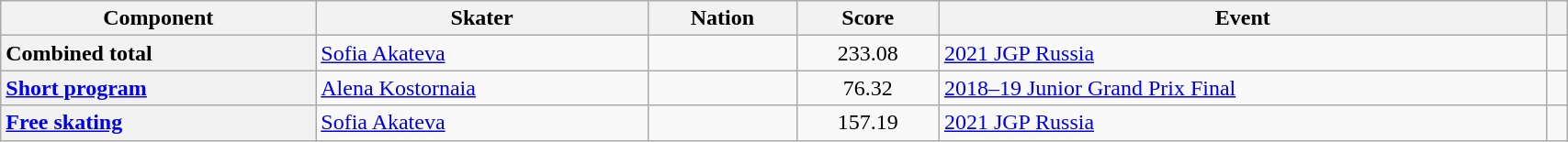<table class="wikitable unsortable" style="text-align:left; width:90%">
<tr>
<th scope="col">Component</th>
<th scope="col">Skater</th>
<th scope="col">Nation</th>
<th scope="col">Score</th>
<th scope="col">Event</th>
<th scope="col"></th>
</tr>
<tr>
<th scope="row" style="text-align:left;">Combined total</th>
<td><a href='#'>Sofia Akateva</a></td>
<td></td>
<td style="text-align:center">233.08</td>
<td><a href='#'>2021 JGP Russia</a></td>
<td></td>
</tr>
<tr>
<th scope="row" style="text-align:left;"><a href='#'>Short program</a></th>
<td><a href='#'>Alena Kostornaia</a></td>
<td></td>
<td style="text-align:center">76.32</td>
<td><a href='#'>2018–19 Junior Grand Prix Final</a></td>
<td></td>
</tr>
<tr>
<th scope="row" style="text-align:left;"><a href='#'>Free skating</a></th>
<td><a href='#'>Sofia Akateva</a></td>
<td></td>
<td style="text-align:center">157.19</td>
<td><a href='#'>2021 JGP Russia</a></td>
<td></td>
</tr>
</table>
